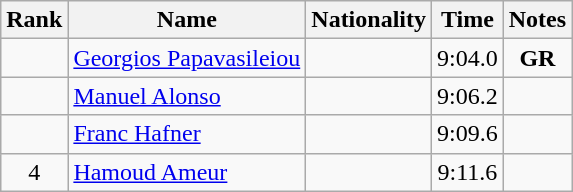<table class="wikitable sortable" style="text-align:center">
<tr>
<th>Rank</th>
<th>Name</th>
<th>Nationality</th>
<th>Time</th>
<th>Notes</th>
</tr>
<tr>
<td></td>
<td align=left><a href='#'>Georgios Papavasileiou</a></td>
<td align=left></td>
<td>9:04.0</td>
<td><strong>GR</strong></td>
</tr>
<tr>
<td></td>
<td align=left><a href='#'>Manuel Alonso</a></td>
<td align=left></td>
<td>9:06.2</td>
<td></td>
</tr>
<tr>
<td></td>
<td align=left><a href='#'>Franc Hafner</a></td>
<td align=left></td>
<td>9:09.6</td>
<td></td>
</tr>
<tr>
<td>4</td>
<td align=left><a href='#'>Hamoud Ameur</a></td>
<td align=left></td>
<td>9:11.6</td>
<td></td>
</tr>
</table>
